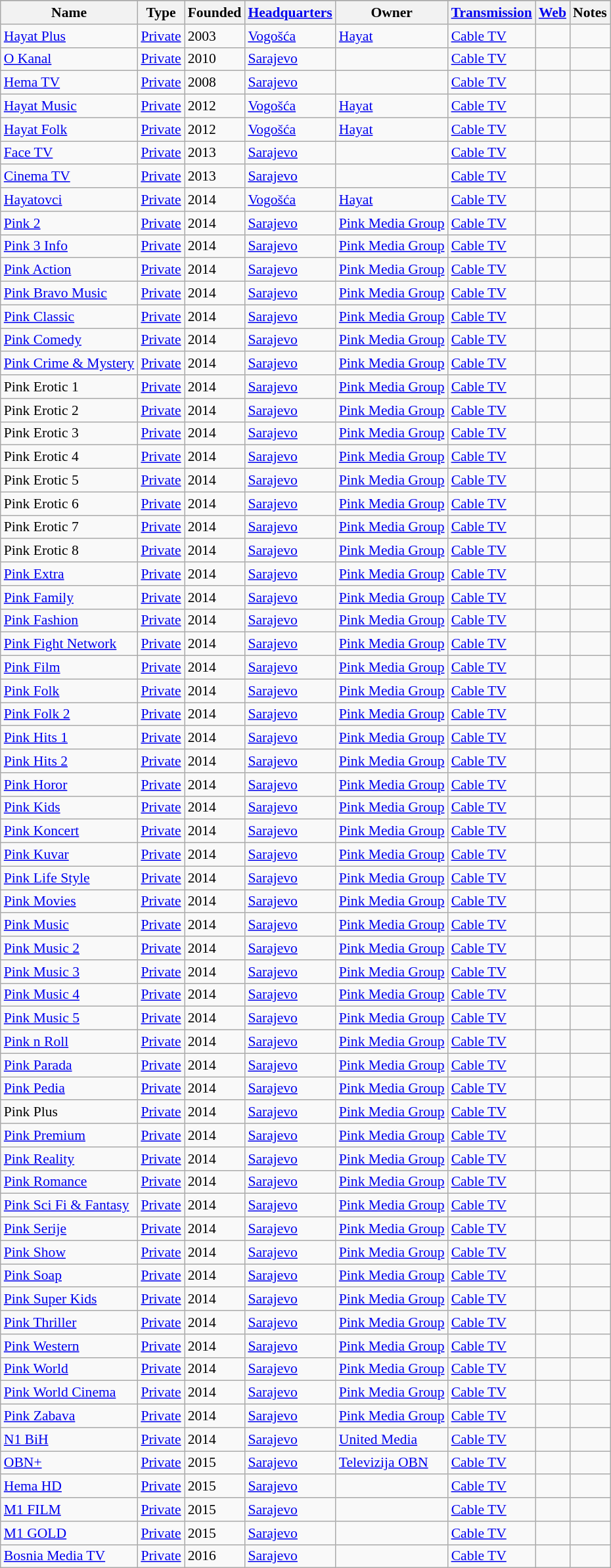<table class="wikitable" border="1" class="wikitable sortable" style="font-size: 90%">
<tr>
</tr>
<tr>
<th>Name</th>
<th>Type</th>
<th>Founded</th>
<th><a href='#'>Headquarters</a></th>
<th>Owner</th>
<th><a href='#'>Transmission</a></th>
<th><a href='#'>Web</a></th>
<th>Notes</th>
</tr>
<tr>
<td><a href='#'>Hayat Plus</a></td>
<td><a href='#'>Private</a></td>
<td>2003</td>
<td><a href='#'>Vogošća</a></td>
<td><a href='#'>Hayat</a></td>
<td><a href='#'>Cable TV</a></td>
<td></td>
<td></td>
</tr>
<tr>
<td><a href='#'>O Kanal</a></td>
<td><a href='#'>Private</a></td>
<td>2010</td>
<td><a href='#'>Sarajevo</a></td>
<td></td>
<td><a href='#'>Cable TV</a></td>
<td></td>
<td></td>
</tr>
<tr>
<td><a href='#'>Hema TV</a></td>
<td><a href='#'>Private</a></td>
<td>2008</td>
<td><a href='#'>Sarajevo</a></td>
<td></td>
<td><a href='#'>Cable TV</a></td>
<td></td>
<td></td>
</tr>
<tr>
<td><a href='#'>Hayat Music</a></td>
<td><a href='#'>Private</a></td>
<td>2012</td>
<td><a href='#'>Vogošća</a></td>
<td><a href='#'>Hayat</a></td>
<td><a href='#'>Cable TV</a></td>
<td></td>
<td></td>
</tr>
<tr>
<td><a href='#'>Hayat Folk</a></td>
<td><a href='#'>Private</a></td>
<td>2012</td>
<td><a href='#'>Vogošća</a></td>
<td><a href='#'>Hayat</a></td>
<td><a href='#'>Cable TV</a></td>
<td></td>
<td></td>
</tr>
<tr>
<td><a href='#'>Face TV</a></td>
<td><a href='#'>Private</a></td>
<td>2013</td>
<td><a href='#'>Sarajevo</a></td>
<td></td>
<td><a href='#'>Cable TV</a></td>
<td></td>
<td></td>
</tr>
<tr>
<td><a href='#'>Cinema TV</a></td>
<td><a href='#'>Private</a></td>
<td>2013</td>
<td><a href='#'>Sarajevo</a></td>
<td></td>
<td><a href='#'>Cable TV</a></td>
<td></td>
<td></td>
</tr>
<tr>
<td><a href='#'>Hayatovci</a></td>
<td><a href='#'>Private</a></td>
<td>2014</td>
<td><a href='#'>Vogošća</a></td>
<td><a href='#'>Hayat</a></td>
<td><a href='#'>Cable TV</a></td>
<td></td>
<td></td>
</tr>
<tr>
<td><a href='#'>Pink 2</a></td>
<td><a href='#'>Private</a></td>
<td>2014</td>
<td><a href='#'>Sarajevo</a></td>
<td><a href='#'>Pink Media Group</a></td>
<td><a href='#'>Cable TV</a></td>
<td></td>
<td></td>
</tr>
<tr>
<td><a href='#'>Pink 3 Info</a></td>
<td><a href='#'>Private</a></td>
<td>2014</td>
<td><a href='#'>Sarajevo</a></td>
<td><a href='#'>Pink Media Group</a></td>
<td><a href='#'>Cable TV</a></td>
<td></td>
<td></td>
</tr>
<tr>
<td><a href='#'>Pink Action</a></td>
<td><a href='#'>Private</a></td>
<td>2014</td>
<td><a href='#'>Sarajevo</a></td>
<td><a href='#'>Pink Media Group</a></td>
<td><a href='#'>Cable TV</a></td>
<td></td>
<td></td>
</tr>
<tr>
<td><a href='#'>Pink Bravo Music</a></td>
<td><a href='#'>Private</a></td>
<td>2014</td>
<td><a href='#'>Sarajevo</a></td>
<td><a href='#'>Pink Media Group</a></td>
<td><a href='#'>Cable TV</a></td>
<td></td>
<td></td>
</tr>
<tr>
<td><a href='#'>Pink Classic</a></td>
<td><a href='#'>Private</a></td>
<td>2014</td>
<td><a href='#'>Sarajevo</a></td>
<td><a href='#'>Pink Media Group</a></td>
<td><a href='#'>Cable TV</a></td>
<td></td>
<td></td>
</tr>
<tr>
<td><a href='#'>Pink Comedy</a></td>
<td><a href='#'>Private</a></td>
<td>2014</td>
<td><a href='#'>Sarajevo</a></td>
<td><a href='#'>Pink Media Group</a></td>
<td><a href='#'>Cable TV</a></td>
<td></td>
<td></td>
</tr>
<tr>
<td><a href='#'>Pink Crime & Mystery</a></td>
<td><a href='#'>Private</a></td>
<td>2014</td>
<td><a href='#'>Sarajevo</a></td>
<td><a href='#'>Pink Media Group</a></td>
<td><a href='#'>Cable TV</a></td>
<td></td>
<td></td>
</tr>
<tr>
<td>Pink Erotic 1</td>
<td><a href='#'>Private</a></td>
<td>2014</td>
<td><a href='#'>Sarajevo</a></td>
<td><a href='#'>Pink Media Group</a></td>
<td><a href='#'>Cable TV</a></td>
<td></td>
<td></td>
</tr>
<tr>
<td>Pink Erotic 2</td>
<td><a href='#'>Private</a></td>
<td>2014</td>
<td><a href='#'>Sarajevo</a></td>
<td><a href='#'>Pink Media Group</a></td>
<td><a href='#'>Cable TV</a></td>
<td></td>
<td></td>
</tr>
<tr>
<td>Pink Erotic 3</td>
<td><a href='#'>Private</a></td>
<td>2014</td>
<td><a href='#'>Sarajevo</a></td>
<td><a href='#'>Pink Media Group</a></td>
<td><a href='#'>Cable TV</a></td>
<td></td>
<td></td>
</tr>
<tr>
<td>Pink Erotic 4</td>
<td><a href='#'>Private</a></td>
<td>2014</td>
<td><a href='#'>Sarajevo</a></td>
<td><a href='#'>Pink Media Group</a></td>
<td><a href='#'>Cable TV</a></td>
<td></td>
<td></td>
</tr>
<tr>
<td>Pink Erotic 5</td>
<td><a href='#'>Private</a></td>
<td>2014</td>
<td><a href='#'>Sarajevo</a></td>
<td><a href='#'>Pink Media Group</a></td>
<td><a href='#'>Cable TV</a></td>
<td></td>
<td></td>
</tr>
<tr>
<td>Pink Erotic 6</td>
<td><a href='#'>Private</a></td>
<td>2014</td>
<td><a href='#'>Sarajevo</a></td>
<td><a href='#'>Pink Media Group</a></td>
<td><a href='#'>Cable TV</a></td>
<td></td>
<td></td>
</tr>
<tr>
<td>Pink Erotic 7</td>
<td><a href='#'>Private</a></td>
<td>2014</td>
<td><a href='#'>Sarajevo</a></td>
<td><a href='#'>Pink Media Group</a></td>
<td><a href='#'>Cable TV</a></td>
<td></td>
<td></td>
</tr>
<tr>
<td>Pink Erotic 8</td>
<td><a href='#'>Private</a></td>
<td>2014</td>
<td><a href='#'>Sarajevo</a></td>
<td><a href='#'>Pink Media Group</a></td>
<td><a href='#'>Cable TV</a></td>
<td></td>
<td></td>
</tr>
<tr>
<td><a href='#'>Pink Extra</a></td>
<td><a href='#'>Private</a></td>
<td>2014</td>
<td><a href='#'>Sarajevo</a></td>
<td><a href='#'>Pink Media Group</a></td>
<td><a href='#'>Cable TV</a></td>
<td></td>
<td></td>
</tr>
<tr>
<td><a href='#'>Pink Family</a></td>
<td><a href='#'>Private</a></td>
<td>2014</td>
<td><a href='#'>Sarajevo</a></td>
<td><a href='#'>Pink Media Group</a></td>
<td><a href='#'>Cable TV</a></td>
<td></td>
<td></td>
</tr>
<tr>
<td><a href='#'>Pink Fashion</a></td>
<td><a href='#'>Private</a></td>
<td>2014</td>
<td><a href='#'>Sarajevo</a></td>
<td><a href='#'>Pink Media Group</a></td>
<td><a href='#'>Cable TV</a></td>
<td></td>
<td></td>
</tr>
<tr>
<td><a href='#'>Pink Fight Network</a></td>
<td><a href='#'>Private</a></td>
<td>2014</td>
<td><a href='#'>Sarajevo</a></td>
<td><a href='#'>Pink Media Group</a></td>
<td><a href='#'>Cable TV</a></td>
<td></td>
<td></td>
</tr>
<tr>
<td><a href='#'>Pink Film</a></td>
<td><a href='#'>Private</a></td>
<td>2014</td>
<td><a href='#'>Sarajevo</a></td>
<td><a href='#'>Pink Media Group</a></td>
<td><a href='#'>Cable TV</a></td>
<td></td>
<td></td>
</tr>
<tr>
<td><a href='#'>Pink Folk</a></td>
<td><a href='#'>Private</a></td>
<td>2014</td>
<td><a href='#'>Sarajevo</a></td>
<td><a href='#'>Pink Media Group</a></td>
<td><a href='#'>Cable TV</a></td>
<td></td>
<td></td>
</tr>
<tr>
<td><a href='#'>Pink Folk 2</a></td>
<td><a href='#'>Private</a></td>
<td>2014</td>
<td><a href='#'>Sarajevo</a></td>
<td><a href='#'>Pink Media Group</a></td>
<td><a href='#'>Cable TV</a></td>
<td></td>
<td></td>
</tr>
<tr>
<td><a href='#'>Pink Hits 1</a></td>
<td><a href='#'>Private</a></td>
<td>2014</td>
<td><a href='#'>Sarajevo</a></td>
<td><a href='#'>Pink Media Group</a></td>
<td><a href='#'>Cable TV</a></td>
<td></td>
<td></td>
</tr>
<tr>
<td><a href='#'>Pink Hits 2</a></td>
<td><a href='#'>Private</a></td>
<td>2014</td>
<td><a href='#'>Sarajevo</a></td>
<td><a href='#'>Pink Media Group</a></td>
<td><a href='#'>Cable TV</a></td>
<td></td>
<td></td>
</tr>
<tr>
<td><a href='#'>Pink Horor</a></td>
<td><a href='#'>Private</a></td>
<td>2014</td>
<td><a href='#'>Sarajevo</a></td>
<td><a href='#'>Pink Media Group</a></td>
<td><a href='#'>Cable TV</a></td>
<td></td>
<td></td>
</tr>
<tr>
<td><a href='#'>Pink Kids</a></td>
<td><a href='#'>Private</a></td>
<td>2014</td>
<td><a href='#'>Sarajevo</a></td>
<td><a href='#'>Pink Media Group</a></td>
<td><a href='#'>Cable TV</a></td>
<td></td>
<td></td>
</tr>
<tr>
<td><a href='#'>Pink Koncert</a></td>
<td><a href='#'>Private</a></td>
<td>2014</td>
<td><a href='#'>Sarajevo</a></td>
<td><a href='#'>Pink Media Group</a></td>
<td><a href='#'>Cable TV</a></td>
<td></td>
<td></td>
</tr>
<tr>
<td><a href='#'>Pink Kuvar</a></td>
<td><a href='#'>Private</a></td>
<td>2014</td>
<td><a href='#'>Sarajevo</a></td>
<td><a href='#'>Pink Media Group</a></td>
<td><a href='#'>Cable TV</a></td>
<td></td>
<td></td>
</tr>
<tr>
<td><a href='#'>Pink Life Style</a></td>
<td><a href='#'>Private</a></td>
<td>2014</td>
<td><a href='#'>Sarajevo</a></td>
<td><a href='#'>Pink Media Group</a></td>
<td><a href='#'>Cable TV</a></td>
<td></td>
<td></td>
</tr>
<tr>
<td><a href='#'>Pink Movies</a></td>
<td><a href='#'>Private</a></td>
<td>2014</td>
<td><a href='#'>Sarajevo</a></td>
<td><a href='#'>Pink Media Group</a></td>
<td><a href='#'>Cable TV</a></td>
<td></td>
<td></td>
</tr>
<tr>
<td><a href='#'>Pink Music</a></td>
<td><a href='#'>Private</a></td>
<td>2014</td>
<td><a href='#'>Sarajevo</a></td>
<td><a href='#'>Pink Media Group</a></td>
<td><a href='#'>Cable TV</a></td>
<td></td>
<td></td>
</tr>
<tr>
<td><a href='#'>Pink Music 2</a></td>
<td><a href='#'>Private</a></td>
<td>2014</td>
<td><a href='#'>Sarajevo</a></td>
<td><a href='#'>Pink Media Group</a></td>
<td><a href='#'>Cable TV</a></td>
<td></td>
<td></td>
</tr>
<tr>
<td><a href='#'>Pink Music 3</a></td>
<td><a href='#'>Private</a></td>
<td>2014</td>
<td><a href='#'>Sarajevo</a></td>
<td><a href='#'>Pink Media Group</a></td>
<td><a href='#'>Cable TV</a></td>
<td></td>
<td></td>
</tr>
<tr>
<td><a href='#'>Pink Music 4</a></td>
<td><a href='#'>Private</a></td>
<td>2014</td>
<td><a href='#'>Sarajevo</a></td>
<td><a href='#'>Pink Media Group</a></td>
<td><a href='#'>Cable TV</a></td>
<td></td>
<td></td>
</tr>
<tr>
<td><a href='#'>Pink Music 5</a></td>
<td><a href='#'>Private</a></td>
<td>2014</td>
<td><a href='#'>Sarajevo</a></td>
<td><a href='#'>Pink Media Group</a></td>
<td><a href='#'>Cable TV</a></td>
<td></td>
<td></td>
</tr>
<tr>
<td><a href='#'>Pink n Roll</a></td>
<td><a href='#'>Private</a></td>
<td>2014</td>
<td><a href='#'>Sarajevo</a></td>
<td><a href='#'>Pink Media Group</a></td>
<td><a href='#'>Cable TV</a></td>
<td></td>
<td></td>
</tr>
<tr>
<td><a href='#'>Pink Parada</a></td>
<td><a href='#'>Private</a></td>
<td>2014</td>
<td><a href='#'>Sarajevo</a></td>
<td><a href='#'>Pink Media Group</a></td>
<td><a href='#'>Cable TV</a></td>
<td></td>
<td></td>
</tr>
<tr>
<td><a href='#'>Pink Pedia</a></td>
<td><a href='#'>Private</a></td>
<td>2014</td>
<td><a href='#'>Sarajevo</a></td>
<td><a href='#'>Pink Media Group</a></td>
<td><a href='#'>Cable TV</a></td>
<td></td>
<td></td>
</tr>
<tr>
<td>Pink Plus</td>
<td><a href='#'>Private</a></td>
<td>2014</td>
<td><a href='#'>Sarajevo</a></td>
<td><a href='#'>Pink Media Group</a></td>
<td><a href='#'>Cable TV</a></td>
<td></td>
<td></td>
</tr>
<tr>
<td><a href='#'>Pink Premium</a></td>
<td><a href='#'>Private</a></td>
<td>2014</td>
<td><a href='#'>Sarajevo</a></td>
<td><a href='#'>Pink Media Group</a></td>
<td><a href='#'>Cable TV</a></td>
<td></td>
<td></td>
</tr>
<tr>
<td><a href='#'>Pink Reality</a></td>
<td><a href='#'>Private</a></td>
<td>2014</td>
<td><a href='#'>Sarajevo</a></td>
<td><a href='#'>Pink Media Group</a></td>
<td><a href='#'>Cable TV</a></td>
<td></td>
<td></td>
</tr>
<tr>
<td><a href='#'>Pink Romance</a></td>
<td><a href='#'>Private</a></td>
<td>2014</td>
<td><a href='#'>Sarajevo</a></td>
<td><a href='#'>Pink Media Group</a></td>
<td><a href='#'>Cable TV</a></td>
<td></td>
<td></td>
</tr>
<tr>
<td><a href='#'>Pink Sci Fi & Fantasy</a></td>
<td><a href='#'>Private</a></td>
<td>2014</td>
<td><a href='#'>Sarajevo</a></td>
<td><a href='#'>Pink Media Group</a></td>
<td><a href='#'>Cable TV</a></td>
<td></td>
<td></td>
</tr>
<tr>
<td><a href='#'>Pink Serije</a></td>
<td><a href='#'>Private</a></td>
<td>2014</td>
<td><a href='#'>Sarajevo</a></td>
<td><a href='#'>Pink Media Group</a></td>
<td><a href='#'>Cable TV</a></td>
<td></td>
<td></td>
</tr>
<tr>
<td><a href='#'>Pink Show</a></td>
<td><a href='#'>Private</a></td>
<td>2014</td>
<td><a href='#'>Sarajevo</a></td>
<td><a href='#'>Pink Media Group</a></td>
<td><a href='#'>Cable TV</a></td>
<td></td>
<td></td>
</tr>
<tr>
<td><a href='#'>Pink Soap</a></td>
<td><a href='#'>Private</a></td>
<td>2014</td>
<td><a href='#'>Sarajevo</a></td>
<td><a href='#'>Pink Media Group</a></td>
<td><a href='#'>Cable TV</a></td>
<td></td>
<td></td>
</tr>
<tr>
<td><a href='#'>Pink Super Kids</a></td>
<td><a href='#'>Private</a></td>
<td>2014</td>
<td><a href='#'>Sarajevo</a></td>
<td><a href='#'>Pink Media Group</a></td>
<td><a href='#'>Cable TV</a></td>
<td></td>
<td></td>
</tr>
<tr>
<td><a href='#'>Pink Thriller</a></td>
<td><a href='#'>Private</a></td>
<td>2014</td>
<td><a href='#'>Sarajevo</a></td>
<td><a href='#'>Pink Media Group</a></td>
<td><a href='#'>Cable TV</a></td>
<td></td>
<td></td>
</tr>
<tr>
<td><a href='#'>Pink Western</a></td>
<td><a href='#'>Private</a></td>
<td>2014</td>
<td><a href='#'>Sarajevo</a></td>
<td><a href='#'>Pink Media Group</a></td>
<td><a href='#'>Cable TV</a></td>
<td></td>
<td></td>
</tr>
<tr>
<td><a href='#'>Pink World</a></td>
<td><a href='#'>Private</a></td>
<td>2014</td>
<td><a href='#'>Sarajevo</a></td>
<td><a href='#'>Pink Media Group</a></td>
<td><a href='#'>Cable TV</a></td>
<td></td>
<td></td>
</tr>
<tr>
<td><a href='#'>Pink World Cinema</a></td>
<td><a href='#'>Private</a></td>
<td>2014</td>
<td><a href='#'>Sarajevo</a></td>
<td><a href='#'>Pink Media Group</a></td>
<td><a href='#'>Cable TV</a></td>
<td></td>
<td></td>
</tr>
<tr>
<td><a href='#'>Pink Zabava</a></td>
<td><a href='#'>Private</a></td>
<td>2014</td>
<td><a href='#'>Sarajevo</a></td>
<td><a href='#'>Pink Media Group</a></td>
<td><a href='#'>Cable TV</a></td>
<td></td>
<td></td>
</tr>
<tr>
<td><a href='#'>N1 BiH</a></td>
<td><a href='#'>Private</a></td>
<td>2014</td>
<td><a href='#'>Sarajevo</a></td>
<td><a href='#'>United Media</a></td>
<td><a href='#'>Cable TV</a></td>
<td></td>
<td></td>
</tr>
<tr>
<td><a href='#'>OBN+</a></td>
<td><a href='#'>Private</a></td>
<td>2015</td>
<td><a href='#'>Sarajevo</a></td>
<td><a href='#'>Televizija OBN</a></td>
<td><a href='#'>Cable TV</a></td>
<td></td>
<td></td>
</tr>
<tr>
<td><a href='#'>Hema HD</a></td>
<td><a href='#'>Private</a></td>
<td>2015</td>
<td><a href='#'>Sarajevo</a></td>
<td></td>
<td><a href='#'>Cable TV</a></td>
<td></td>
<td></td>
</tr>
<tr>
<td><a href='#'>M1 FILM</a></td>
<td><a href='#'>Private</a></td>
<td>2015</td>
<td><a href='#'>Sarajevo</a></td>
<td></td>
<td><a href='#'>Cable TV</a></td>
<td></td>
<td></td>
</tr>
<tr>
<td><a href='#'>M1 GOLD</a></td>
<td><a href='#'>Private</a></td>
<td>2015</td>
<td><a href='#'>Sarajevo</a></td>
<td></td>
<td><a href='#'>Cable TV</a></td>
<td></td>
<td></td>
</tr>
<tr>
<td><a href='#'>Bosnia Media TV</a></td>
<td><a href='#'>Private</a></td>
<td>2016</td>
<td><a href='#'>Sarajevo</a></td>
<td></td>
<td><a href='#'>Cable TV</a></td>
<td></td>
<td></td>
</tr>
</table>
